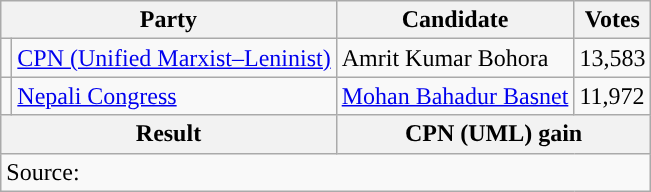<table class="wikitable">
<tr>
<th colspan="2">Party</th>
<th>Candidate</th>
<th>Votes</th>
</tr>
<tr>
<td style="background-color:"></td>
<td><a href='#'>CPN (Unified Marxist–Leninist)</a></td>
<td>Amrit Kumar Bohora</td>
<td>13,583</td>
</tr>
<tr>
<td style="background-color:"></td>
<td><a href='#'>Nepali Congress</a></td>
<td><a href='#'>Mohan Bahadur Basnet</a></td>
<td>11,972</td>
</tr>
<tr>
<th colspan="2">Result</th>
<th colspan="2">CPN (UML) gain</th>
</tr>
<tr>
<td colspan="4">Source: </td>
</tr>
</table>
